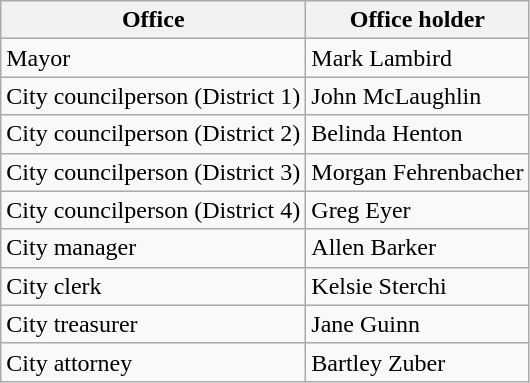<table class="wikitable sortable">
<tr>
<th>Office</th>
<th>Office holder</th>
</tr>
<tr>
<td>Mayor</td>
<td>Mark Lambird</td>
</tr>
<tr>
<td>City councilperson (District 1)</td>
<td>John McLaughlin</td>
</tr>
<tr>
<td>City councilperson (District 2)</td>
<td>Belinda Henton</td>
</tr>
<tr>
<td>City councilperson (District 3)</td>
<td>Morgan Fehrenbacher</td>
</tr>
<tr>
<td>City councilperson (District 4)</td>
<td>Greg Eyer</td>
</tr>
<tr>
<td>City manager</td>
<td>Allen Barker</td>
</tr>
<tr>
<td>City clerk</td>
<td>Kelsie Sterchi</td>
</tr>
<tr>
<td>City treasurer</td>
<td>Jane Guinn</td>
</tr>
<tr>
<td>City attorney</td>
<td>Bartley Zuber</td>
</tr>
</table>
